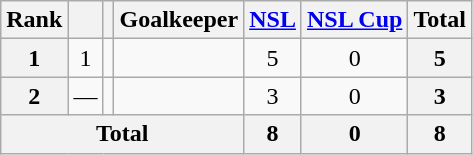<table class="wikitable sortable" style="text-align:center">
<tr>
<th>Rank</th>
<th></th>
<th></th>
<th>Goalkeeper</th>
<th><a href='#'>NSL</a></th>
<th><a href='#'>NSL Cup</a></th>
<th>Total</th>
</tr>
<tr>
<th>1</th>
<td>1</td>
<td></td>
<td align="left"></td>
<td>5</td>
<td>0</td>
<th>5</th>
</tr>
<tr>
<th>2</th>
<td>—</td>
<td></td>
<td align="left"></td>
<td>3</td>
<td>0</td>
<th>3</th>
</tr>
<tr>
<th colspan="4">Total</th>
<th>8</th>
<th>0</th>
<th>8</th>
</tr>
</table>
